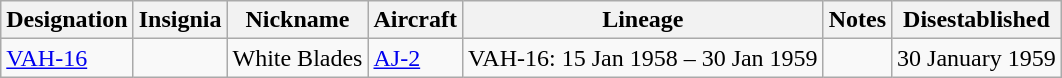<table class="wikitable">
<tr>
<th>Designation</th>
<th>Insignia</th>
<th>Nickname</th>
<th>Aircraft</th>
<th>Lineage</th>
<th>Notes</th>
<th>Disestablished</th>
</tr>
<tr>
<td><a href='#'>VAH-16</a></td>
<td></td>
<td>White Blades</td>
<td><a href='#'>AJ-2</a></td>
<td style="white-space: nowrap;">VAH-16: 15 Jan 1958 – 30 Jan 1959</td>
<td></td>
<td>30 January 1959</td>
</tr>
</table>
